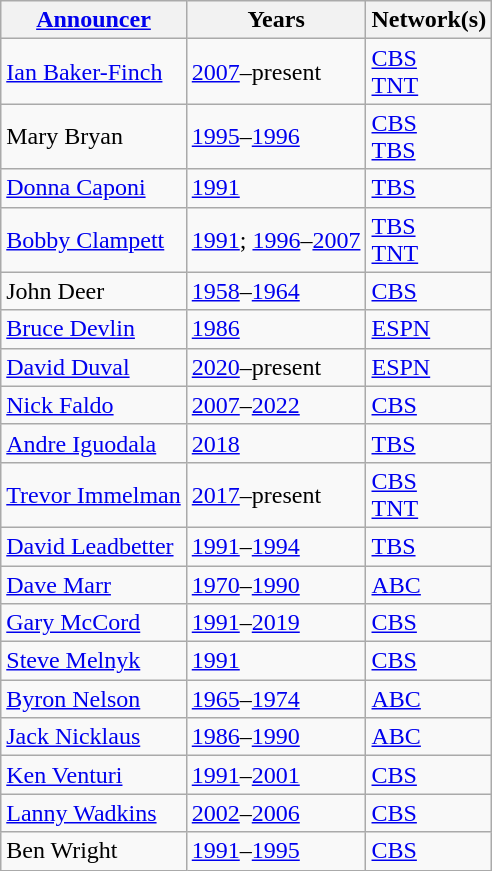<table class="wikitable">
<tr>
<th><a href='#'>Announcer</a></th>
<th>Years</th>
<th>Network(s)</th>
</tr>
<tr>
<td><a href='#'>Ian Baker-Finch</a></td>
<td><a href='#'>2007</a>–present</td>
<td><a href='#'>CBS</a><br><a href='#'>TNT</a></td>
</tr>
<tr>
<td>Mary Bryan</td>
<td><a href='#'>1995</a>–<a href='#'>1996</a></td>
<td><a href='#'>CBS</a><br><a href='#'>TBS</a></td>
</tr>
<tr>
<td><a href='#'>Donna Caponi</a></td>
<td><a href='#'>1991</a></td>
<td><a href='#'>TBS</a></td>
</tr>
<tr>
<td><a href='#'>Bobby Clampett</a></td>
<td><a href='#'>1991</a>; <a href='#'>1996</a>–<a href='#'>2007</a></td>
<td><a href='#'>TBS</a><br><a href='#'>TNT</a></td>
</tr>
<tr>
<td>John Deer</td>
<td><a href='#'>1958</a>–<a href='#'>1964</a></td>
<td><a href='#'>CBS</a></td>
</tr>
<tr>
<td><a href='#'>Bruce Devlin</a></td>
<td><a href='#'>1986</a></td>
<td><a href='#'>ESPN</a></td>
</tr>
<tr>
<td><a href='#'>David Duval</a></td>
<td><a href='#'>2020</a>–present</td>
<td><a href='#'>ESPN</a></td>
</tr>
<tr>
<td><a href='#'>Nick Faldo</a></td>
<td><a href='#'>2007</a>–<a href='#'>2022</a></td>
<td><a href='#'>CBS</a></td>
</tr>
<tr>
<td><a href='#'>Andre Iguodala</a></td>
<td><a href='#'>2018</a></td>
<td><a href='#'>TBS</a></td>
</tr>
<tr>
<td><a href='#'>Trevor Immelman</a></td>
<td><a href='#'>2017</a>–present</td>
<td><a href='#'>CBS</a><br><a href='#'>TNT</a></td>
</tr>
<tr>
<td><a href='#'>David Leadbetter</a></td>
<td><a href='#'>1991</a>–<a href='#'>1994</a></td>
<td><a href='#'>TBS</a></td>
</tr>
<tr>
<td><a href='#'>Dave Marr</a></td>
<td><a href='#'>1970</a>–<a href='#'>1990</a></td>
<td><a href='#'>ABC</a></td>
</tr>
<tr>
<td><a href='#'>Gary McCord</a></td>
<td><a href='#'>1991</a>–<a href='#'>2019</a></td>
<td><a href='#'>CBS</a></td>
</tr>
<tr>
<td><a href='#'>Steve Melnyk</a></td>
<td><a href='#'>1991</a></td>
<td><a href='#'>CBS</a></td>
</tr>
<tr>
<td><a href='#'>Byron Nelson</a></td>
<td><a href='#'>1965</a>–<a href='#'>1974</a></td>
<td><a href='#'>ABC</a></td>
</tr>
<tr>
<td><a href='#'>Jack Nicklaus</a></td>
<td><a href='#'>1986</a>–<a href='#'>1990</a></td>
<td><a href='#'>ABC</a></td>
</tr>
<tr>
<td><a href='#'>Ken Venturi</a></td>
<td><a href='#'>1991</a>–<a href='#'>2001</a></td>
<td><a href='#'>CBS</a></td>
</tr>
<tr>
<td><a href='#'>Lanny Wadkins</a></td>
<td><a href='#'>2002</a>–<a href='#'>2006</a></td>
<td><a href='#'>CBS</a></td>
</tr>
<tr>
<td>Ben Wright</td>
<td><a href='#'>1991</a>–<a href='#'>1995</a></td>
<td><a href='#'>CBS</a></td>
</tr>
</table>
